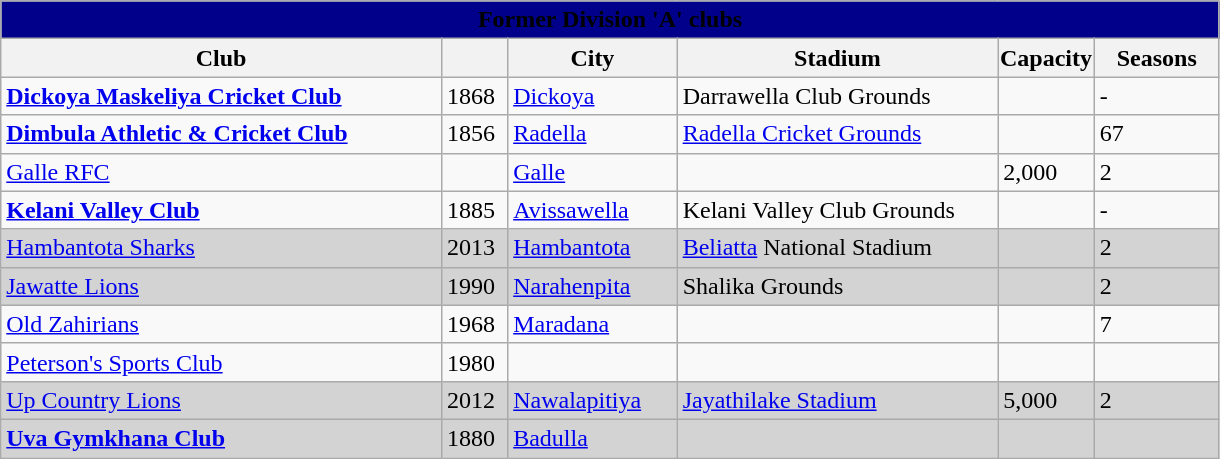<table class="wikitable">
<tr>
<td style="background:darkblue; text-align:center;" colspan="100%"><strong><span>Former Division 'A' clubs</span></strong></td>
</tr>
<tr style="background:white;">
<th style="width:17.9em;">Club</th>
<th style="width:2.3em;"></th>
<th style="width:6.6em;">City</th>
<th style="width:12.9em;">Stadium</th>
<th style="width:3.2em; padding:1px;">Capacity</th>
<th style="width:4.9em; padding:2px;">Seasons</th>
</tr>
<tr>
<td> <strong><a href='#'>Dickoya Maskeliya Cricket Club</a></strong></td>
<td>1868</td>
<td><a href='#'>Dickoya</a></td>
<td>Darrawella Club Grounds</td>
<td></td>
<td>-</td>
</tr>
<tr>
<td> <strong><a href='#'>Dimbula Athletic & Cricket Club</a></strong></td>
<td>1856</td>
<td><a href='#'>Radella</a></td>
<td><a href='#'>Radella Cricket Grounds</a></td>
<td></td>
<td>67</td>
</tr>
<tr>
<td> <a href='#'>Galle RFC</a></td>
<td></td>
<td><a href='#'>Galle</a></td>
<td></td>
<td>2,000</td>
<td>2</td>
</tr>
<tr>
<td> <strong><a href='#'>Kelani Valley Club</a></strong></td>
<td>1885</td>
<td><a href='#'>Avissawella</a></td>
<td>Kelani Valley Club Grounds</td>
<td></td>
<td>-</td>
</tr>
<tr style="background:lightgrey;">
<td> <a href='#'>Hambantota Sharks</a></td>
<td>2013</td>
<td><a href='#'>Hambantota</a></td>
<td><a href='#'>Beliatta</a> National Stadium</td>
<td></td>
<td>2</td>
</tr>
<tr style="background:lightgrey;">
<td> <a href='#'>Jawatte Lions</a></td>
<td>1990</td>
<td><a href='#'>Narahenpita</a></td>
<td>Shalika Grounds</td>
<td></td>
<td>2</td>
</tr>
<tr>
<td> <a href='#'>Old Zahirians</a></td>
<td>1968</td>
<td><a href='#'>Maradana</a></td>
<td></td>
<td></td>
<td>7</td>
</tr>
<tr>
<td> <a href='#'>Peterson's Sports Club</a></td>
<td>1980</td>
<td></td>
<td></td>
<td></td>
<td></td>
</tr>
<tr style="background:lightgrey;">
<td> <a href='#'>Up Country Lions</a></td>
<td>2012</td>
<td><a href='#'>Nawalapitiya</a></td>
<td><a href='#'>Jayathilake Stadium</a></td>
<td>5,000</td>
<td>2</td>
</tr>
<tr style="background:lightgrey;">
<td> <strong><a href='#'>Uva Gymkhana Club</a></strong></td>
<td>1880</td>
<td><a href='#'>Badulla</a></td>
<td></td>
<td></td>
<td></td>
</tr>
</table>
